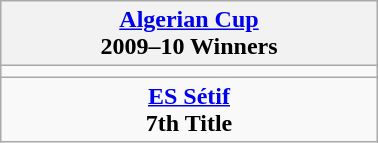<table class="wikitable" style="text-align: center; margin: 0 auto; width: 20%">
<tr>
<th><a href='#'>Algerian Cup</a><br>2009–10 Winners</th>
</tr>
<tr>
<td></td>
</tr>
<tr>
<td><strong><a href='#'>ES Sétif</a></strong><br><strong>7th Title</strong></td>
</tr>
</table>
